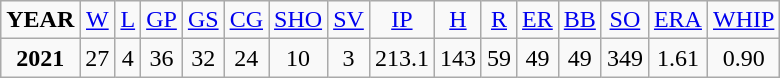<table class="wikitable">
<tr align=center>
<td><strong>YEAR</strong></td>
<td><a href='#'>W</a></td>
<td><a href='#'>L</a></td>
<td><a href='#'>GP</a></td>
<td><a href='#'>GS</a></td>
<td><a href='#'>CG</a></td>
<td><a href='#'>SHO</a></td>
<td><a href='#'>SV</a></td>
<td><a href='#'>IP</a></td>
<td><a href='#'>H</a></td>
<td><a href='#'>R</a></td>
<td><a href='#'>ER</a></td>
<td><a href='#'>BB</a></td>
<td><a href='#'>SO</a></td>
<td><a href='#'>ERA</a></td>
<td><a href='#'>WHIP</a></td>
</tr>
<tr align=center>
<td><strong>2021</strong></td>
<td>27</td>
<td>4</td>
<td>36</td>
<td>32</td>
<td>24</td>
<td>10</td>
<td>3</td>
<td>213.1</td>
<td>143</td>
<td>59</td>
<td>49</td>
<td>49</td>
<td>349</td>
<td>1.61</td>
<td>0.90</td>
</tr>
</table>
